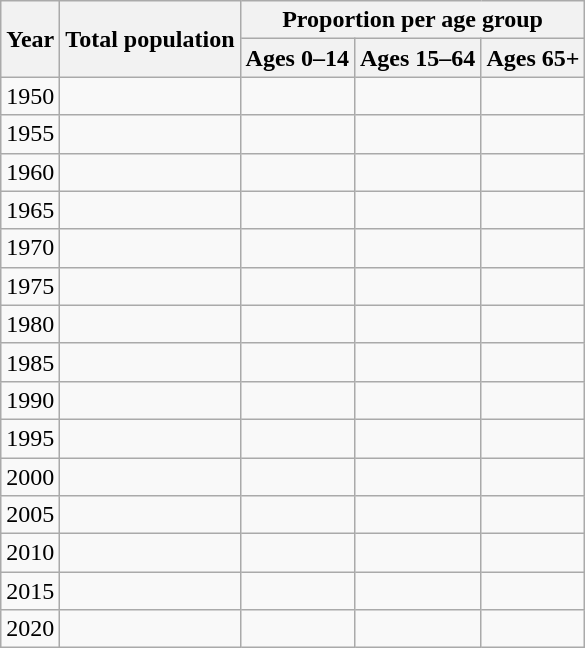<table class="wikitable" style="text-align: right;">
<tr>
<th rowspan="2">Year</th>
<th rowspan="2">Total population</th>
<th colspan="3">Proportion per age group</th>
</tr>
<tr>
<th>Ages 0–14</th>
<th>Ages 15–64</th>
<th>Ages 65+</th>
</tr>
<tr>
<td>1950</td>
<td></td>
<td></td>
<td></td>
<td></td>
</tr>
<tr>
<td>1955</td>
<td></td>
<td></td>
<td></td>
<td></td>
</tr>
<tr>
<td>1960</td>
<td></td>
<td></td>
<td></td>
<td></td>
</tr>
<tr>
<td>1965</td>
<td></td>
<td></td>
<td></td>
<td></td>
</tr>
<tr>
<td>1970</td>
<td></td>
<td></td>
<td></td>
<td></td>
</tr>
<tr>
<td>1975</td>
<td></td>
<td></td>
<td></td>
<td></td>
</tr>
<tr>
<td>1980</td>
<td></td>
<td></td>
<td></td>
<td></td>
</tr>
<tr>
<td>1985</td>
<td></td>
<td></td>
<td></td>
<td></td>
</tr>
<tr>
<td>1990</td>
<td></td>
<td></td>
<td></td>
<td></td>
</tr>
<tr>
<td>1995</td>
<td></td>
<td></td>
<td></td>
<td></td>
</tr>
<tr>
<td>2000</td>
<td></td>
<td></td>
<td></td>
<td></td>
</tr>
<tr>
<td>2005</td>
<td></td>
<td></td>
<td></td>
<td></td>
</tr>
<tr>
<td>2010</td>
<td></td>
<td></td>
<td></td>
<td></td>
</tr>
<tr>
<td>2015</td>
<td></td>
<td></td>
<td></td>
<td></td>
</tr>
<tr>
<td>2020</td>
<td></td>
<td></td>
<td></td>
<td></td>
</tr>
</table>
